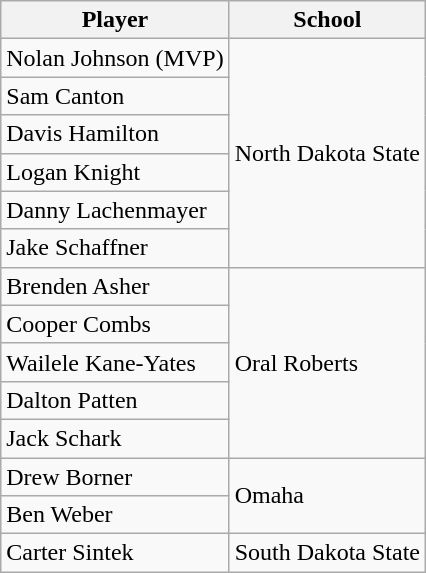<table class="wikitable">
<tr>
<th>Player</th>
<th>School</th>
</tr>
<tr>
<td>Nolan Johnson (MVP)</td>
<td rowspan=6>North Dakota State</td>
</tr>
<tr>
<td>Sam Canton</td>
</tr>
<tr>
<td>Davis Hamilton</td>
</tr>
<tr>
<td>Logan Knight</td>
</tr>
<tr>
<td>Danny Lachenmayer</td>
</tr>
<tr>
<td>Jake Schaffner</td>
</tr>
<tr>
<td>Brenden Asher</td>
<td rowspan=5>Oral Roberts</td>
</tr>
<tr>
<td>Cooper Combs</td>
</tr>
<tr>
<td>Wailele Kane-Yates</td>
</tr>
<tr>
<td>Dalton Patten</td>
</tr>
<tr>
<td>Jack Schark</td>
</tr>
<tr>
<td>Drew Borner</td>
<td rowspan=2>Omaha</td>
</tr>
<tr>
<td>Ben Weber</td>
</tr>
<tr>
<td>Carter Sintek</td>
<td>South Dakota State</td>
</tr>
</table>
